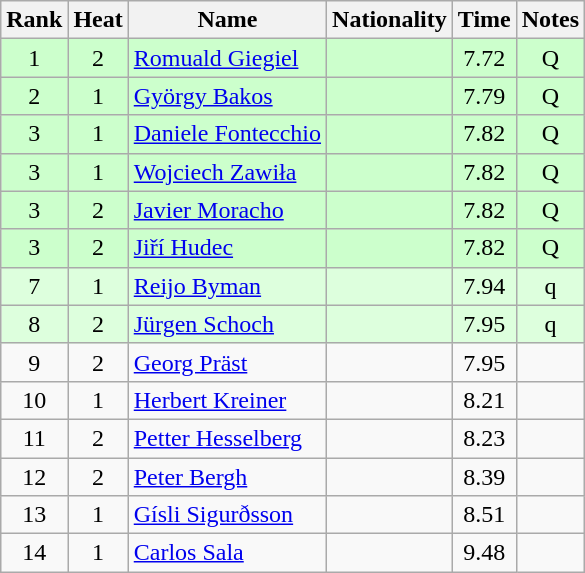<table class="wikitable sortable" style="text-align:center">
<tr>
<th>Rank</th>
<th>Heat</th>
<th>Name</th>
<th>Nationality</th>
<th>Time</th>
<th>Notes</th>
</tr>
<tr bgcolor=ccffcc>
<td>1</td>
<td>2</td>
<td align="left"><a href='#'>Romuald Giegiel</a></td>
<td align=left></td>
<td>7.72</td>
<td>Q</td>
</tr>
<tr bgcolor=ccffcc>
<td>2</td>
<td>1</td>
<td align="left"><a href='#'>György Bakos</a></td>
<td align=left></td>
<td>7.79</td>
<td>Q</td>
</tr>
<tr bgcolor=ccffcc>
<td>3</td>
<td>1</td>
<td align="left"><a href='#'>Daniele Fontecchio</a></td>
<td align=left></td>
<td>7.82</td>
<td>Q</td>
</tr>
<tr bgcolor=ccffcc>
<td>3</td>
<td>1</td>
<td align="left"><a href='#'>Wojciech Zawiła</a></td>
<td align=left></td>
<td>7.82</td>
<td>Q</td>
</tr>
<tr bgcolor=ccffcc>
<td>3</td>
<td>2</td>
<td align="left"><a href='#'>Javier Moracho</a></td>
<td align=left></td>
<td>7.82</td>
<td>Q</td>
</tr>
<tr bgcolor=ccffcc>
<td>3</td>
<td>2</td>
<td align="left"><a href='#'>Jiří Hudec</a></td>
<td align=left></td>
<td>7.82</td>
<td>Q</td>
</tr>
<tr bgcolor=ddffdd>
<td>7</td>
<td>1</td>
<td align="left"><a href='#'>Reijo Byman</a></td>
<td align=left></td>
<td>7.94</td>
<td>q</td>
</tr>
<tr bgcolor=ddffdd>
<td>8</td>
<td>2</td>
<td align="left"><a href='#'>Jürgen Schoch</a></td>
<td align=left></td>
<td>7.95</td>
<td>q</td>
</tr>
<tr>
<td>9</td>
<td>2</td>
<td align="left"><a href='#'>Georg Präst</a></td>
<td align=left></td>
<td>7.95</td>
<td></td>
</tr>
<tr>
<td>10</td>
<td>1</td>
<td align="left"><a href='#'>Herbert Kreiner</a></td>
<td align=left></td>
<td>8.21</td>
<td></td>
</tr>
<tr>
<td>11</td>
<td>2</td>
<td align="left"><a href='#'>Petter Hesselberg</a></td>
<td align=left></td>
<td>8.23</td>
<td></td>
</tr>
<tr>
<td>12</td>
<td>2</td>
<td align="left"><a href='#'>Peter Bergh</a></td>
<td align=left></td>
<td>8.39</td>
<td></td>
</tr>
<tr>
<td>13</td>
<td>1</td>
<td align="left"><a href='#'>Gísli Sigurðsson</a></td>
<td align=left></td>
<td>8.51</td>
<td></td>
</tr>
<tr>
<td>14</td>
<td>1</td>
<td align="left"><a href='#'>Carlos Sala</a></td>
<td align=left></td>
<td>9.48</td>
<td></td>
</tr>
</table>
